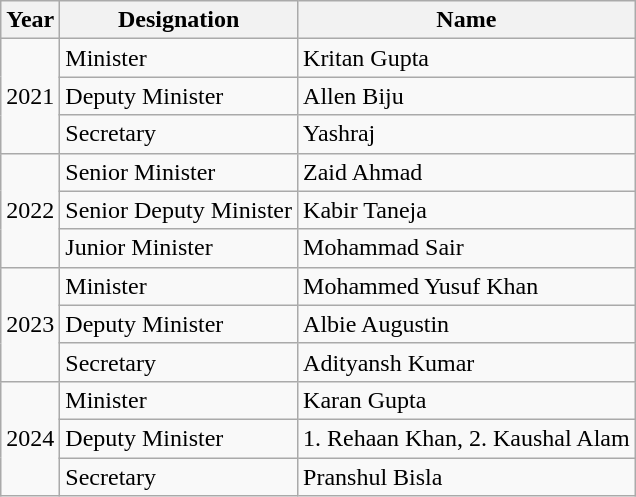<table class="wikitable">
<tr>
<th>Year</th>
<th>Designation</th>
<th>Name</th>
</tr>
<tr>
<td rowspan="3">2021</td>
<td>Minister</td>
<td>Kritan Gupta</td>
</tr>
<tr>
<td>Deputy Minister</td>
<td>Allen Biju</td>
</tr>
<tr>
<td>Secretary</td>
<td>Yashraj</td>
</tr>
<tr>
<td rowspan="3">2022</td>
<td>Senior Minister</td>
<td>Zaid Ahmad</td>
</tr>
<tr>
<td>Senior Deputy Minister</td>
<td>Kabir Taneja</td>
</tr>
<tr>
<td>Junior Minister</td>
<td>Mohammad Sair</td>
</tr>
<tr>
<td rowspan="3">2023</td>
<td>Minister</td>
<td>Mohammed Yusuf Khan</td>
</tr>
<tr>
<td>Deputy Minister</td>
<td>Albie Augustin</td>
</tr>
<tr>
<td>Secretary</td>
<td>Adityansh Kumar</td>
</tr>
<tr>
<td rowspan="3">2024</td>
<td>Minister</td>
<td>Karan Gupta</td>
</tr>
<tr>
<td>Deputy Minister</td>
<td>1. Rehaan Khan, 2. Kaushal Alam</td>
</tr>
<tr>
<td>Secretary</td>
<td>Pranshul Bisla</td>
</tr>
</table>
